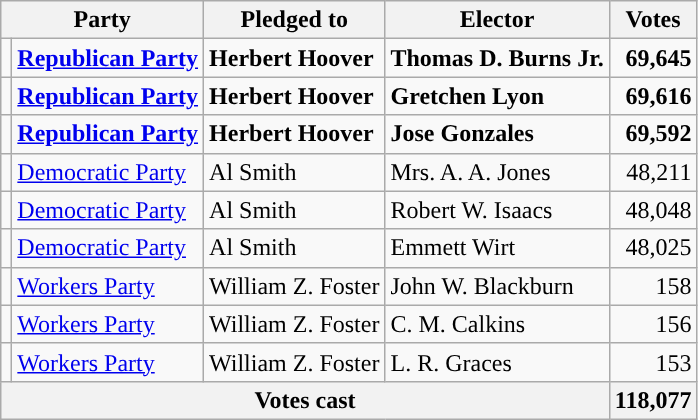<table class="wikitable">
<tr>
<th colspan=2>Party</th>
<th>Pledged to</th>
<th>Elector</th>
<th>Votes</th>
</tr>
<tr style="font-weight:bold">
<td></td>
<td><a href='#'>Republican Party</a></td>
<td>Herbert Hoover</td>
<td>Thomas D. Burns Jr.</td>
<td align=right>69,645</td>
</tr>
<tr style="font-weight:bold">
<td></td>
<td><a href='#'>Republican Party</a></td>
<td>Herbert Hoover</td>
<td>Gretchen Lyon</td>
<td align=right>69,616</td>
</tr>
<tr style="font-weight:bold">
<td></td>
<td><a href='#'>Republican Party</a></td>
<td>Herbert Hoover</td>
<td>Jose Gonzales</td>
<td align=right>69,592</td>
</tr>
<tr>
<td bgcolor=></td>
<td><a href='#'>Democratic Party</a></td>
<td>Al Smith</td>
<td>Mrs. A. A. Jones</td>
<td align="right">48,211</td>
</tr>
<tr>
<td bgcolor=></td>
<td><a href='#'>Democratic Party</a></td>
<td>Al Smith</td>
<td>Robert W. Isaacs</td>
<td align="right">48,048</td>
</tr>
<tr>
<td bgcolor=></td>
<td><a href='#'>Democratic Party</a></td>
<td>Al Smith</td>
<td>Emmett Wirt</td>
<td align="right">48,025</td>
</tr>
<tr>
<td bgcolor=></td>
<td><a href='#'>Workers Party</a></td>
<td>William Z. Foster</td>
<td>John W. Blackburn</td>
<td align="right">158</td>
</tr>
<tr>
<td bgcolor=></td>
<td><a href='#'>Workers Party</a></td>
<td>William Z. Foster</td>
<td>C. M. Calkins</td>
<td align="right">156</td>
</tr>
<tr>
<td bgcolor=></td>
<td><a href='#'>Workers Party</a></td>
<td>William Z. Foster</td>
<td>L. R. Graces</td>
<td align="right">153</td>
</tr>
<tr>
<th colspan="4">Votes cast</th>
<th>118,077</th>
</tr>
</table>
